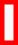<table class="wikitable" style="border: 3px solid red">
<tr>
<td><br></td>
</tr>
</table>
